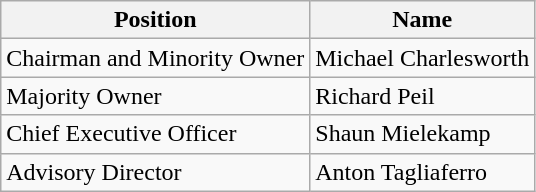<table class="wikitable">
<tr>
<th>Position</th>
<th>Name</th>
</tr>
<tr>
<td>Chairman and Minority Owner</td>
<td> Michael Charlesworth</td>
</tr>
<tr>
<td>Majority Owner</td>
<td> Richard Peil</td>
</tr>
<tr>
<td>Chief Executive Officer</td>
<td> Shaun Mielekamp</td>
</tr>
<tr>
<td>Advisory Director</td>
<td>Anton Tagliaferro</td>
</tr>
</table>
